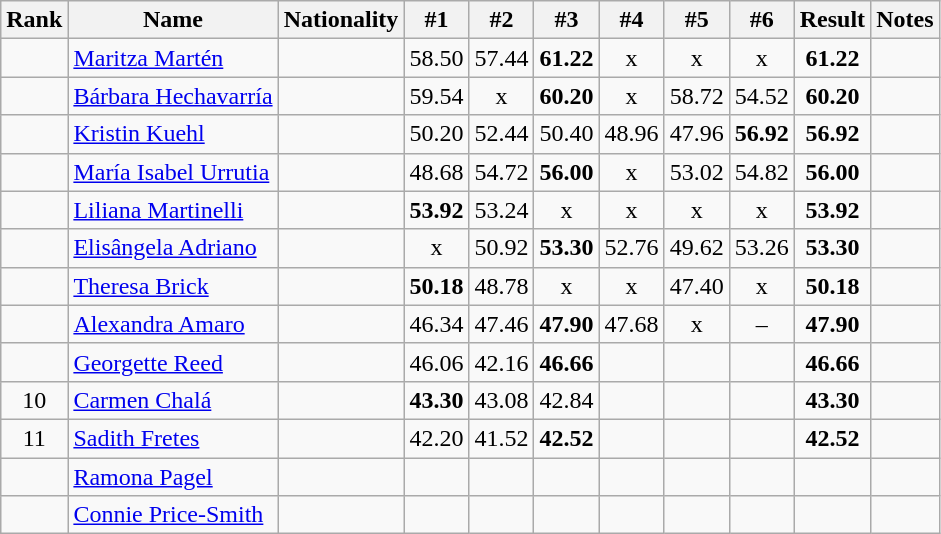<table class="wikitable sortable" style="text-align:center">
<tr>
<th>Rank</th>
<th>Name</th>
<th>Nationality</th>
<th>#1</th>
<th>#2</th>
<th>#3</th>
<th>#4</th>
<th>#5</th>
<th>#6</th>
<th>Result</th>
<th>Notes</th>
</tr>
<tr>
<td></td>
<td align=left><a href='#'>Maritza Martén</a></td>
<td align=left></td>
<td>58.50</td>
<td>57.44</td>
<td><strong>61.22</strong></td>
<td>x</td>
<td>x</td>
<td>x</td>
<td><strong>61.22</strong></td>
<td></td>
</tr>
<tr>
<td></td>
<td align=left><a href='#'>Bárbara Hechavarría</a></td>
<td align=left></td>
<td>59.54</td>
<td>x</td>
<td><strong>60.20</strong></td>
<td>x</td>
<td>58.72</td>
<td>54.52</td>
<td><strong>60.20</strong></td>
<td></td>
</tr>
<tr>
<td></td>
<td align=left><a href='#'>Kristin Kuehl</a></td>
<td align=left></td>
<td>50.20</td>
<td>52.44</td>
<td>50.40</td>
<td>48.96</td>
<td>47.96</td>
<td><strong>56.92</strong></td>
<td><strong>56.92</strong></td>
<td></td>
</tr>
<tr>
<td></td>
<td align=left><a href='#'>María Isabel Urrutia</a></td>
<td align=left></td>
<td>48.68</td>
<td>54.72</td>
<td><strong>56.00</strong></td>
<td>x</td>
<td>53.02</td>
<td>54.82</td>
<td><strong>56.00</strong></td>
<td></td>
</tr>
<tr>
<td></td>
<td align=left><a href='#'>Liliana Martinelli</a></td>
<td align=left></td>
<td><strong>53.92</strong></td>
<td>53.24</td>
<td>x</td>
<td>x</td>
<td>x</td>
<td>x</td>
<td><strong>53.92</strong></td>
<td></td>
</tr>
<tr>
<td></td>
<td align=left><a href='#'>Elisângela Adriano</a></td>
<td align=left></td>
<td>x</td>
<td>50.92</td>
<td><strong>53.30</strong></td>
<td>52.76</td>
<td>49.62</td>
<td>53.26</td>
<td><strong>53.30</strong></td>
<td></td>
</tr>
<tr>
<td></td>
<td align=left><a href='#'>Theresa Brick</a></td>
<td align=left></td>
<td><strong>50.18</strong></td>
<td>48.78</td>
<td>x</td>
<td>x</td>
<td>47.40</td>
<td>x</td>
<td><strong>50.18</strong></td>
<td></td>
</tr>
<tr>
<td></td>
<td align=left><a href='#'>Alexandra Amaro</a></td>
<td align=left></td>
<td>46.34</td>
<td>47.46</td>
<td><strong>47.90</strong></td>
<td>47.68</td>
<td>x</td>
<td>–</td>
<td><strong>47.90</strong></td>
<td></td>
</tr>
<tr>
<td></td>
<td align=left><a href='#'>Georgette Reed</a></td>
<td align=left></td>
<td>46.06</td>
<td>42.16</td>
<td><strong>46.66</strong></td>
<td></td>
<td></td>
<td></td>
<td><strong>46.66</strong></td>
<td></td>
</tr>
<tr>
<td>10</td>
<td align=left><a href='#'>Carmen Chalá</a></td>
<td align=left></td>
<td><strong>43.30</strong></td>
<td>43.08</td>
<td>42.84</td>
<td></td>
<td></td>
<td></td>
<td><strong>43.30</strong></td>
<td></td>
</tr>
<tr>
<td>11</td>
<td align=left><a href='#'>Sadith Fretes</a></td>
<td align=left></td>
<td>42.20</td>
<td>41.52</td>
<td><strong>42.52</strong></td>
<td></td>
<td></td>
<td></td>
<td><strong>42.52</strong></td>
<td></td>
</tr>
<tr>
<td></td>
<td align=left><a href='#'>Ramona Pagel</a></td>
<td align=left></td>
<td></td>
<td></td>
<td></td>
<td></td>
<td></td>
<td></td>
<td><strong></strong></td>
<td></td>
</tr>
<tr>
<td></td>
<td align=left><a href='#'>Connie Price-Smith</a></td>
<td align=left></td>
<td></td>
<td></td>
<td></td>
<td></td>
<td></td>
<td></td>
<td><strong></strong></td>
<td></td>
</tr>
</table>
